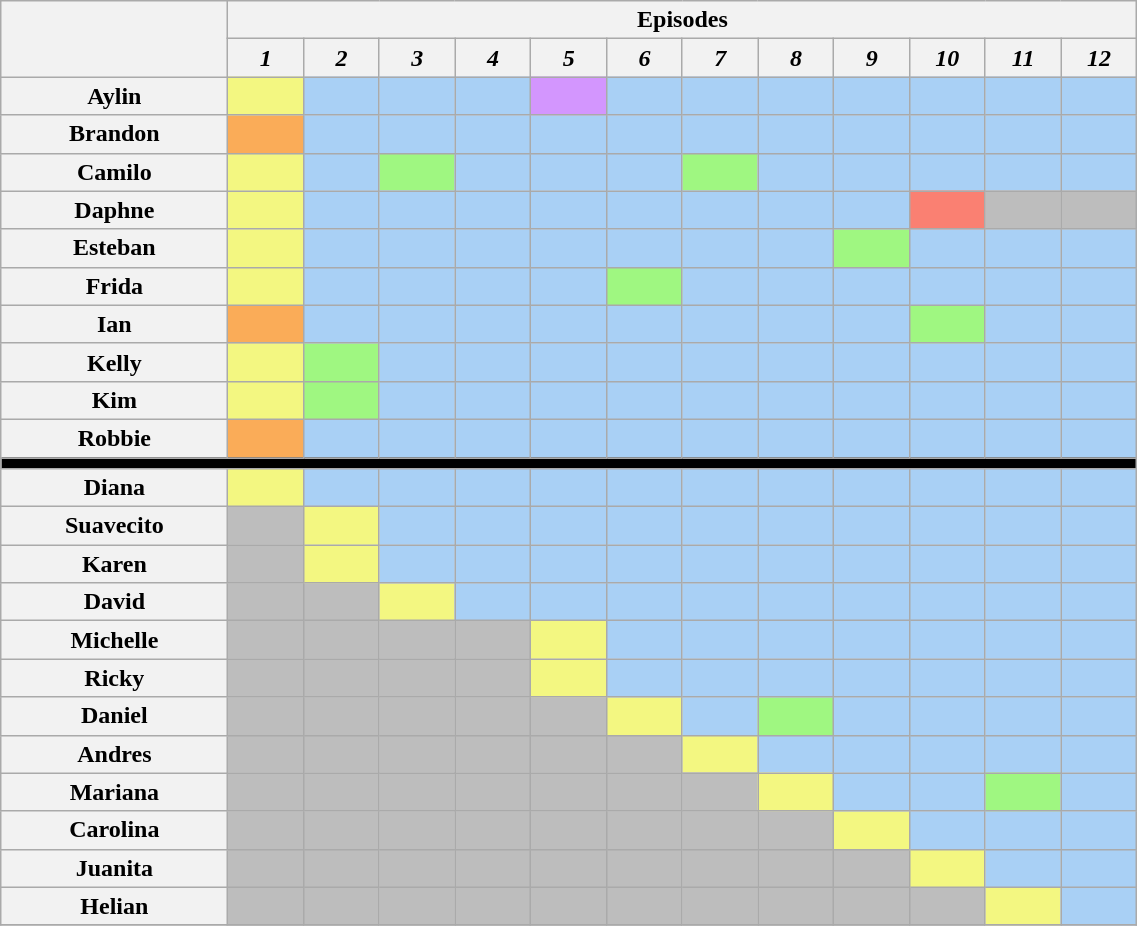<table class="wikitable" style="text-align:center; width:60%;">
<tr>
<th rowspan="2" style="width:15%;"></th>
<th colspan="12" style="text-align:center;">Episodes</th>
</tr>
<tr>
<th style="text-align:center; width:5%;"><em>1</em></th>
<th style="text-align:center; width:5%;"><em>2</em></th>
<th style="text-align:center; width:5%;"><em>3</em></th>
<th style="text-align:center; width:5%;"><em>4</em></th>
<th style="text-align:center; width:5%;"><em>5</em></th>
<th style="text-align:center; width:5%;"><em>6</em></th>
<th style="text-align:center; width:5%;"><em>7</em></th>
<th style="text-align:center; width:5%;"><em>8</em></th>
<th style="text-align:center; width:5%;"><em>9</em></th>
<th style="text-align:center; width:5%;"><em>10</em></th>
<th style="text-align:center; width:5%;"><em>11</em></th>
<th style="text-align:center; width:5%;"><em>12</em></th>
</tr>
<tr>
<th>Aylin</th>
<th style="background:#F3F781;"></th>
<th style="background:#A9D0F5;"></th>
<th style="background:#A9D0F5;"></th>
<th style="background:#A9D0F5;"></th>
<th style="background:#D396FE;"></th>
<th style="background:#A9D0F5;"></th>
<th style="background:#A9D0F5;"></th>
<th style="background:#A9D0F5;"></th>
<th style="background:#A9D0F5;"></th>
<th style="background:#A9D0F5;"></th>
<th style="background:#A9D0F5;"></th>
<th style="background:#A9D0F5;"></th>
</tr>
<tr>
<th>Brandon</th>
<th style="background:#FAAC58;"></th>
<th style="background:#A9D0F5;"></th>
<th style="background:#A9D0F5;"></th>
<th style="background:#A9D0F5;"></th>
<th style="background:#A9D0F5;"></th>
<th style="background:#A9D0F5;"></th>
<th style="background:#A9D0F5;"></th>
<th style="background:#A9D0F5;"></th>
<th style="background:#A9D0F5;"></th>
<th style="background:#A9D0F5;"></th>
<th style="background:#A9D0F5;"></th>
<th style="background:#A9D0F5;"></th>
</tr>
<tr>
<th>Camilo</th>
<th style="background:#F3F781;"></th>
<th style="background:#A9D0F5;"></th>
<th style="background:#9FF781;"></th>
<th style="background:#A9D0F5;"></th>
<th style="background:#A9D0F5;"></th>
<th style="background:#A9D0F5;"></th>
<th style="background:#9FF781;"></th>
<th style="background:#A9D0F5;"></th>
<th style="background:#A9D0F5;"></th>
<th style="background:#A9D0F5;"></th>
<th style="background:#A9D0F5;"></th>
<th style="background:#A9D0F5;"></th>
</tr>
<tr>
<th>Daphne</th>
<th style="background:#F3F781;"></th>
<th style="background:#A9D0F5;"></th>
<th style="background:#A9D0F5;"></th>
<th style="background:#A9D0F5;"></th>
<th style="background:#A9D0F5;"></th>
<th style="background:#A9D0F5;"></th>
<th style="background:#A9D0F5;"></th>
<th style="background:#A9D0F5;"></th>
<th style="background:#A9D0F5;"></th>
<th style="background:#FA8072;"></th>
<th style="background:#BDBDBD;"></th>
<th style="background:#BDBDBD;"></th>
</tr>
<tr>
<th>Esteban</th>
<th style="background:#F3F781;"></th>
<th style="background:#A9D0F5;"></th>
<th style="background:#A9D0F5;"></th>
<th style="background:#A9D0F5;"></th>
<th style="background:#A9D0F5;"></th>
<th style="background:#A9D0F5;"></th>
<th style="background:#A9D0F5;"></th>
<th style="background:#A9D0F5;"></th>
<th style="background:#9FF781;"></th>
<th style="background:#A9D0F5;"></th>
<th style="background:#A9D0F5;"></th>
<th style="background:#A9D0F5;"></th>
</tr>
<tr>
<th>Frida</th>
<th style="background:#F3F781;"></th>
<th style="background:#A9D0F5;"></th>
<th style="background:#A9D0F5;"></th>
<th style="background:#A9D0F5;"></th>
<th style="background:#A9D0F5;"></th>
<th style="background:#9FF781;"></th>
<th style="background:#A9D0F5;"></th>
<th style="background:#A9D0F5;"></th>
<th style="background:#A9D0F5;"></th>
<th style="background:#A9D0F5;"></th>
<th style="background:#A9D0F5;"></th>
<th style="background:#A9D0F5;"></th>
</tr>
<tr>
<th>Ian</th>
<th style="background:#FAAC58;"></th>
<th style="background:#A9D0F5;"></th>
<th style="background:#A9D0F5;"></th>
<th style="background:#A9D0F5;"></th>
<th style="background:#A9D0F5;"></th>
<th style="background:#A9D0F5;"></th>
<th style="background:#A9D0F5;"></th>
<th style="background:#A9D0F5;"></th>
<th style="background:#A9D0F5;"></th>
<th style="background:#9FF781;"></th>
<th style="background:#A9D0F5;"></th>
<th style="background:#A9D0F5;"></th>
</tr>
<tr>
<th>Kelly</th>
<th style="background:#F3F781;"></th>
<th style="background:#9FF781;"></th>
<th style="background:#A9D0F5;"></th>
<th style="background:#A9D0F5;"></th>
<th style="background:#A9D0F5;"></th>
<th style="background:#A9D0F5;"></th>
<th style="background:#A9D0F5;"></th>
<th style="background:#A9D0F5;"></th>
<th style="background:#A9D0F5;"></th>
<th style="background:#A9D0F5;"></th>
<th style="background:#A9D0F5;"></th>
<th style="background:#A9D0F5;"></th>
</tr>
<tr>
<th>Kim</th>
<th style="background:#F3F781;"></th>
<th style="background:#9FF781;"></th>
<th style="background:#A9D0F5;"></th>
<th style="background:#A9D0F5;"></th>
<th style="background:#A9D0F5;"></th>
<th style="background:#A9D0F5;"></th>
<th style="background:#A9D0F5;"></th>
<th style="background:#A9D0F5;"></th>
<th style="background:#A9D0F5;"></th>
<th style="background:#A9D0F5;"></th>
<th style="background:#A9D0F5;"></th>
<th style="background:#A9D0F5;"></th>
</tr>
<tr>
<th>Robbie</th>
<th style="background:#FAAC58;"></th>
<th style="background:#A9D0F5;"></th>
<th style="background:#A9D0F5;"></th>
<th style="background:#A9D0F5;"></th>
<th style="background:#A9D0F5;"></th>
<th style="background:#A9D0F5;"></th>
<th style="background:#A9D0F5;"></th>
<th style="background:#A9D0F5;"></th>
<th style="background:#A9D0F5;"></th>
<th style="background:#A9D0F5;"></th>
<th style="background:#A9D0F5;"></th>
<th style="background:#A9D0F5;"></th>
</tr>
<tr>
<th colspan="13" style="background:#000"></th>
</tr>
<tr>
<th>Diana</th>
<th style="background:#F3F781;"></th>
<th style="background:#A9D0F5;"></th>
<th style="background:#A9D0F5;"></th>
<th style="background:#A9D0F5;"></th>
<th style="background:#A9D0F5;"></th>
<th style="background:#A9D0F5;"></th>
<th style="background:#A9D0F5;"></th>
<th style="background:#A9D0F5;"></th>
<th style="background:#A9D0F5;"></th>
<th style="background:#A9D0F5;"></th>
<th style="background:#A9D0F5;"></th>
<th style="background:#A9D0F5;"></th>
</tr>
<tr>
<th>Suavecito</th>
<th style="background:#BDBDBD;"></th>
<th style="background:#F3F781;"></th>
<th style="background:#A9D0F5;"></th>
<th style="background:#A9D0F5;"></th>
<th style="background:#A9D0F5;"></th>
<th style="background:#A9D0F5;"></th>
<th style="background:#A9D0F5;"></th>
<th style="background:#A9D0F5;"></th>
<th style="background:#A9D0F5;"></th>
<th style="background:#A9D0F5;"></th>
<th style="background:#A9D0F5;"></th>
<th style="background:#A9D0F5;"></th>
</tr>
<tr>
<th>Karen</th>
<th style="background:#BDBDBD;"></th>
<th style="background:#F3F781;"></th>
<th style="background:#A9D0F5;"></th>
<th style="background:#A9D0F5;"></th>
<th style="background:#A9D0F5;"></th>
<th style="background:#A9D0F5;"></th>
<th style="background:#A9D0F5;"></th>
<th style="background:#A9D0F5;"></th>
<th style="background:#A9D0F5;"></th>
<th style="background:#A9D0F5;"></th>
<th style="background:#A9D0F5;"></th>
<th style="background:#A9D0F5;"></th>
</tr>
<tr>
<th>David</th>
<th style="background:#BDBDBD;"></th>
<th style="background:#BDBDBD;"></th>
<th style="background:#F3F781;"></th>
<th style="background:#A9D0F5;"></th>
<th style="background:#A9D0F5;"></th>
<th style="background:#A9D0F5;"></th>
<th style="background:#A9D0F5;"></th>
<th style="background:#A9D0F5;"></th>
<th style="background:#A9D0F5;"></th>
<th style="background:#A9D0F5;"></th>
<th style="background:#A9D0F5;"></th>
<th style="background:#A9D0F5;"></th>
</tr>
<tr>
<th>Michelle</th>
<th style="background:#BDBDBD;"></th>
<th style="background:#BDBDBD;"></th>
<th style="background:#BDBDBD;"></th>
<th style="background:#BDBDBD;"></th>
<th style="background:#F3F781;"></th>
<th style="background:#A9D0F5;"></th>
<th style="background:#A9D0F5;"></th>
<th style="background:#A9D0F5;"></th>
<th style="background:#A9D0F5;"></th>
<th style="background:#A9D0F5;"></th>
<th style="background:#A9D0F5;"></th>
<th style="background:#A9D0F5;"></th>
</tr>
<tr>
<th>Ricky</th>
<th style="background:#BDBDBD;"></th>
<th style="background:#BDBDBD;"></th>
<th style="background:#BDBDBD;"></th>
<th style="background:#BDBDBD;"></th>
<th style="background:#F3F781;"></th>
<th style="background:#A9D0F5;"></th>
<th style="background:#A9D0F5;"></th>
<th style="background:#A9D0F5;"></th>
<th style="background:#A9D0F5;"></th>
<th style="background:#A9D0F5;"></th>
<th style="background:#A9D0F5;"></th>
<th style="background:#A9D0F5;"></th>
</tr>
<tr>
<th>Daniel</th>
<th style="background:#BDBDBD;"></th>
<th style="background:#BDBDBD;"></th>
<th style="background:#BDBDBD;"></th>
<th style="background:#BDBDBD;"></th>
<th style="background:#BDBDBD;"></th>
<th style="background:#F3F781;"></th>
<th style="background:#A9D0F5;"></th>
<th style="background:#9FF781;"></th>
<th style="background:#A9D0F5;"></th>
<th style="background:#A9D0F5;"></th>
<th style="background:#A9D0F5;"></th>
<th style="background:#A9D0F5;"></th>
</tr>
<tr>
<th>Andres</th>
<th style="background:#BDBDBD;"></th>
<th style="background:#BDBDBD;"></th>
<th style="background:#BDBDBD;"></th>
<th style="background:#BDBDBD;"></th>
<th style="background:#BDBDBD;"></th>
<th style="background:#BDBDBD;"></th>
<th style="background:#F3F781;"></th>
<th style="background:#A9D0F5;"></th>
<th style="background:#A9D0F5;"></th>
<th style="background:#A9D0F5;"></th>
<th style="background:#A9D0F5;"></th>
<th style="background:#A9D0F5;"></th>
</tr>
<tr>
<th>Mariana</th>
<th style="background:#BDBDBD;"></th>
<th style="background:#BDBDBD;"></th>
<th style="background:#BDBDBD;"></th>
<th style="background:#BDBDBD;"></th>
<th style="background:#BDBDBD;"></th>
<th style="background:#BDBDBD;"></th>
<th style="background:#BDBDBD;"></th>
<th style="background:#F3F781;"></th>
<th style="background:#A9D0F5;"></th>
<th style="background:#A9D0F5;"></th>
<th style="background:#9FF781;"></th>
<th style="background:#A9D0F5;"></th>
</tr>
<tr>
<th>Carolina</th>
<th style="background:#BDBDBD;"></th>
<th style="background:#BDBDBD;"></th>
<th style="background:#BDBDBD;"></th>
<th style="background:#BDBDBD;"></th>
<th style="background:#BDBDBD;"></th>
<th style="background:#BDBDBD;"></th>
<th style="background:#BDBDBD;"></th>
<th style="background:#BDBDBD;"></th>
<th style="background:#F3F781;"></th>
<th style="background:#A9D0F5;"></th>
<th style="background:#A9D0F5;"></th>
<th style="background:#A9D0F5;"></th>
</tr>
<tr>
<th>Juanita</th>
<th style="background:#BDBDBD;"></th>
<th style="background:#BDBDBD;"></th>
<th style="background:#BDBDBD;"></th>
<th style="background:#BDBDBD;"></th>
<th style="background:#BDBDBD;"></th>
<th style="background:#BDBDBD;"></th>
<th style="background:#BDBDBD;"></th>
<th style="background:#BDBDBD;"></th>
<th style="background:#BDBDBD;"></th>
<th style="background:#F3F781;"></th>
<th style="background:#A9D0F5;"></th>
<th style="background:#A9D0F5;"></th>
</tr>
<tr>
<th>Helian</th>
<th style="background:#BDBDBD;"></th>
<th style="background:#BDBDBD;"></th>
<th style="background:#BDBDBD;"></th>
<th style="background:#BDBDBD;"></th>
<th style="background:#BDBDBD;"></th>
<th style="background:#BDBDBD;"></th>
<th style="background:#BDBDBD;"></th>
<th style="background:#BDBDBD;"></th>
<th style="background:#BDBDBD;"></th>
<th style="background:#BDBDBD;"></th>
<th style="background:#F3F781;"></th>
<th style="background:#A9D0F5;"></th>
</tr>
<tr>
</tr>
</table>
